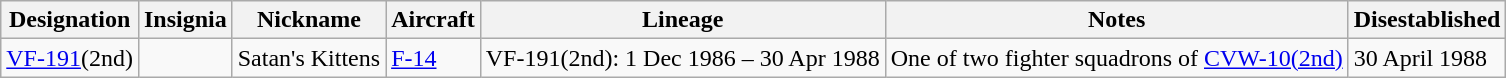<table class="wikitable">
<tr>
<th>Designation</th>
<th>Insignia</th>
<th>Nickname</th>
<th>Aircraft</th>
<th>Lineage</th>
<th>Notes</th>
<th>Disestablished</th>
</tr>
<tr>
<td><a href='#'>VF-191</a>(2nd)</td>
<td></td>
<td>Satan's Kittens</td>
<td><a href='#'>F-14</a></td>
<td style="white-space: nowrap;">VF-191(2nd): 1 Dec 1986 – 30 Apr 1988</td>
<td>One of two fighter squadrons of <a href='#'>CVW-10(2nd)</a></td>
<td>30 April 1988</td>
</tr>
</table>
